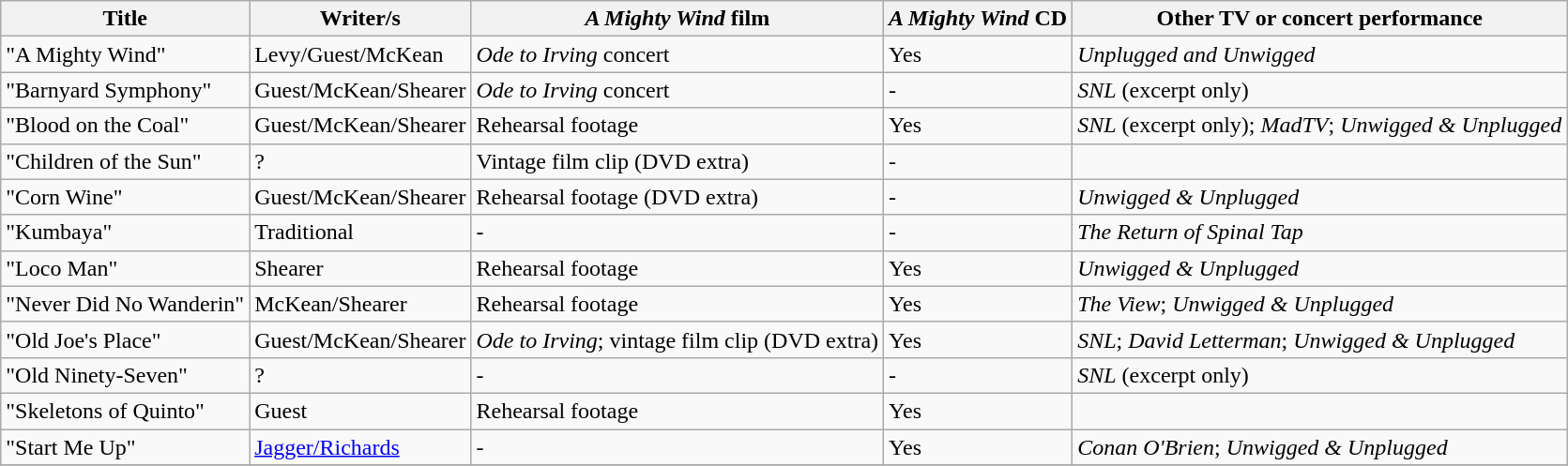<table class="wikitable" border="1">
<tr>
<th>Title</th>
<th>Writer/s</th>
<th><em>A Mighty Wind</em> film</th>
<th><em>A Mighty Wind</em> CD</th>
<th>Other TV or concert performance</th>
</tr>
<tr>
<td>"A Mighty Wind"</td>
<td>Levy/Guest/McKean</td>
<td><em>Ode to Irving</em> concert</td>
<td>Yes</td>
<td><em>Unplugged and Unwigged</em></td>
</tr>
<tr>
<td>"Barnyard Symphony"</td>
<td>Guest/McKean/Shearer</td>
<td><em>Ode to Irving</em> concert</td>
<td>-</td>
<td><em>SNL</em> (excerpt only)</td>
</tr>
<tr>
<td>"Blood on the Coal"</td>
<td>Guest/McKean/Shearer</td>
<td>Rehearsal footage</td>
<td>Yes</td>
<td><em>SNL</em> (excerpt only); <em>MadTV</em>;  <em>Unwigged & Unplugged</em></td>
</tr>
<tr>
<td>"Children of the Sun"</td>
<td>?</td>
<td>Vintage film clip (DVD extra)</td>
<td>-</td>
<td></td>
</tr>
<tr>
<td>"Corn Wine"</td>
<td>Guest/McKean/Shearer</td>
<td>Rehearsal footage (DVD extra)</td>
<td>-</td>
<td><em>Unwigged & Unplugged</em></td>
</tr>
<tr>
<td>"Kumbaya"</td>
<td>Traditional</td>
<td>-</td>
<td>-</td>
<td><em>The Return of Spinal Tap</em></td>
</tr>
<tr>
<td>"Loco Man"</td>
<td>Shearer</td>
<td>Rehearsal footage</td>
<td>Yes</td>
<td><em>Unwigged & Unplugged</em></td>
</tr>
<tr>
<td>"Never Did No Wanderin"</td>
<td>McKean/Shearer</td>
<td>Rehearsal footage</td>
<td>Yes</td>
<td><em>The View</em>; <em>Unwigged & Unplugged</em></td>
</tr>
<tr>
<td>"Old Joe's Place"</td>
<td>Guest/McKean/Shearer</td>
<td><em>Ode to Irving</em>; vintage film clip (DVD extra)</td>
<td>Yes</td>
<td><em>SNL</em>; <em>David Letterman</em>; <em>Unwigged & Unplugged</em></td>
</tr>
<tr>
<td>"Old Ninety-Seven"</td>
<td>?</td>
<td>-</td>
<td>-</td>
<td><em>SNL</em> (excerpt only)</td>
</tr>
<tr>
<td>"Skeletons of Quinto"</td>
<td>Guest</td>
<td>Rehearsal footage</td>
<td>Yes</td>
<td></td>
</tr>
<tr>
<td>"Start Me Up"</td>
<td><a href='#'>Jagger/Richards</a></td>
<td>-</td>
<td>Yes</td>
<td><em>Conan O'Brien</em>; <em>Unwigged & Unplugged</em></td>
</tr>
<tr>
</tr>
</table>
